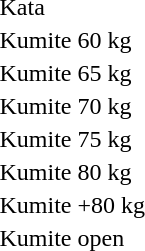<table>
<tr>
<td>Kata<br></td>
<td></td>
<td></td>
<td></td>
</tr>
<tr>
<td>Kumite 60 kg<br></td>
<td></td>
<td></td>
<td></td>
</tr>
<tr>
<td>Kumite 65 kg<br></td>
<td></td>
<td></td>
<td></td>
</tr>
<tr>
<td>Kumite 70 kg<br></td>
<td></td>
<td></td>
<td></td>
</tr>
<tr>
<td>Kumite 75 kg<br></td>
<td></td>
<td></td>
<td></td>
</tr>
<tr>
<td>Kumite 80 kg<br></td>
<td></td>
<td></td>
<td></td>
</tr>
<tr>
<td>Kumite +80 kg<br></td>
<td></td>
<td></td>
<td></td>
</tr>
<tr>
<td>Kumite open<br></td>
<td></td>
<td></td>
<td></td>
</tr>
</table>
